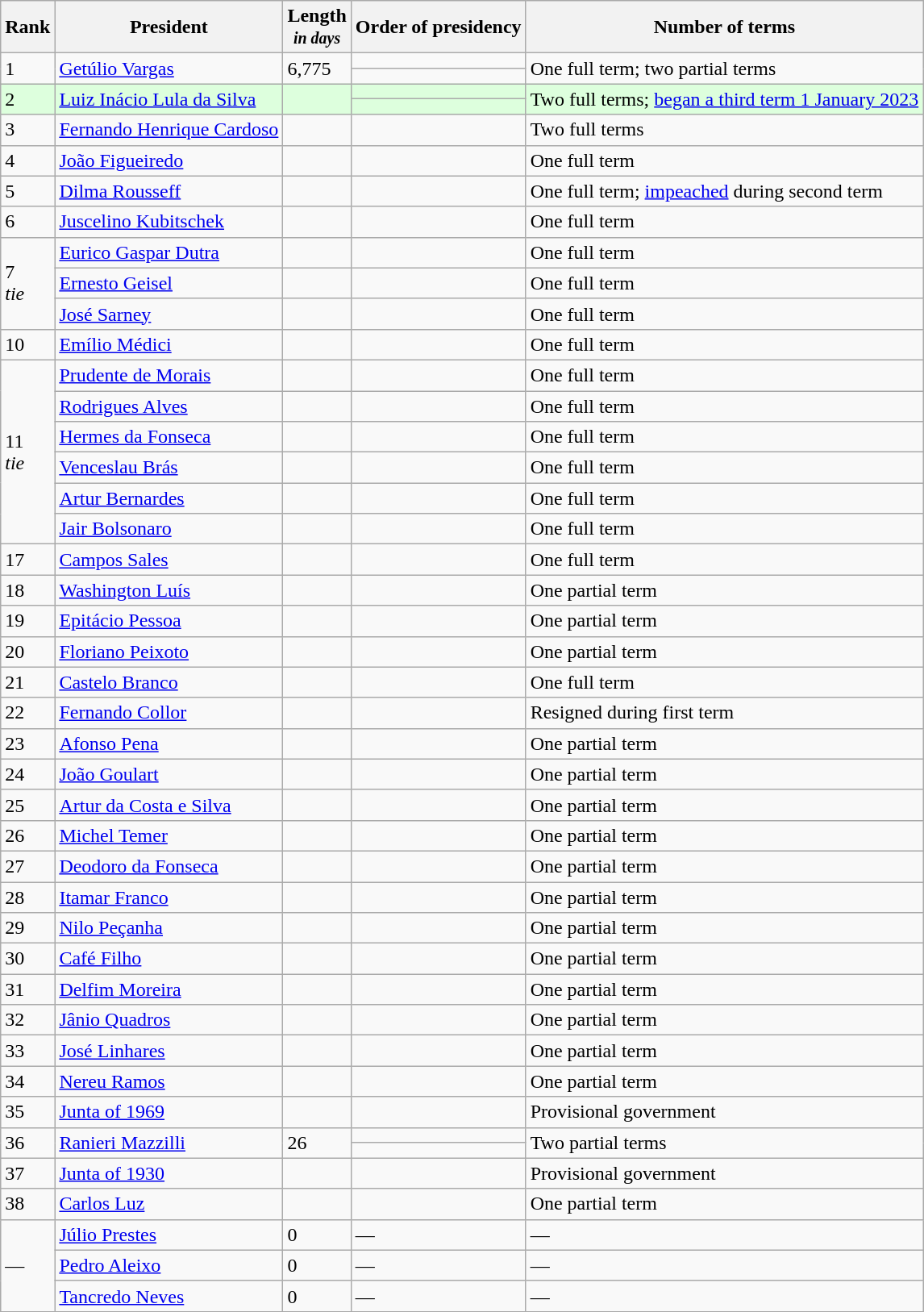<table class="wikitable sortable">
<tr>
<th data-sort-type="number">Rank</th>
<th data-sort-type="text">President</th>
<th class="unsortable">Length<br><small><em>in days</em></small></th>
<th>Order of presidency</th>
<th class="unsortable">Number of terms</th>
</tr>
<tr>
<td rowspan="2">1</td>
<td rowspan=2><a href='#'>Getúlio Vargas</a></td>
<td rowspan=2>6,775</td>
<td></td>
<td rowspan=2>One full term; two partial terms</td>
</tr>
<tr>
<td></td>
</tr>
<tr bgcolor="#ddffdd">
<td rowspan="2">2</td>
<td rowspan=2><a href='#'>Luiz Inácio Lula da Silva</a></td>
<td rowspan=2></td>
<td></td>
<td rowspan=2>Two full terms; <a href='#'>began a third term 1 January 2023</a></td>
</tr>
<tr bgcolor="#ddffdd">
<td></td>
</tr>
<tr>
<td>3</td>
<td><a href='#'>Fernando Henrique Cardoso</a></td>
<td></td>
<td></td>
<td>Two full terms</td>
</tr>
<tr>
<td>4</td>
<td><a href='#'>João Figueiredo</a></td>
<td></td>
<td></td>
<td>One full term</td>
</tr>
<tr>
<td>5</td>
<td><a href='#'>Dilma Rousseff</a></td>
<td></td>
<td></td>
<td>One full term; <a href='#'>impeached</a> during second term</td>
</tr>
<tr>
<td>6</td>
<td><a href='#'>Juscelino Kubitschek</a></td>
<td></td>
<td></td>
<td>One full term</td>
</tr>
<tr>
<td rowspan="3">7<br><em>tie</em></td>
<td><a href='#'>Eurico Gaspar Dutra</a></td>
<td></td>
<td></td>
<td>One full term</td>
</tr>
<tr>
<td><a href='#'>Ernesto Geisel</a></td>
<td></td>
<td></td>
<td>One full term</td>
</tr>
<tr>
<td><a href='#'>José Sarney</a></td>
<td></td>
<td></td>
<td>One full term</td>
</tr>
<tr>
<td>10</td>
<td><a href='#'>Emílio Médici</a></td>
<td></td>
<td></td>
<td>One full term</td>
</tr>
<tr>
<td rowspan="6">11<br><em>tie</em></td>
<td><a href='#'>Prudente de Morais</a></td>
<td></td>
<td></td>
<td>One full term</td>
</tr>
<tr>
<td><a href='#'>Rodrigues Alves</a></td>
<td></td>
<td></td>
<td>One full term</td>
</tr>
<tr>
<td><a href='#'>Hermes da Fonseca</a></td>
<td></td>
<td></td>
<td>One full term</td>
</tr>
<tr>
<td><a href='#'>Venceslau Brás</a></td>
<td></td>
<td></td>
<td>One full term</td>
</tr>
<tr>
<td><a href='#'>Artur Bernardes</a></td>
<td></td>
<td></td>
<td>One full term</td>
</tr>
<tr>
<td><a href='#'>Jair Bolsonaro</a></td>
<td></td>
<td></td>
<td>One full term</td>
</tr>
<tr>
<td>17</td>
<td><a href='#'>Campos Sales</a></td>
<td></td>
<td></td>
<td>One full term</td>
</tr>
<tr>
<td>18</td>
<td><a href='#'>Washington Luís</a></td>
<td></td>
<td></td>
<td>One partial term</td>
</tr>
<tr>
<td>19</td>
<td><a href='#'>Epitácio Pessoa</a></td>
<td></td>
<td></td>
<td>One partial term</td>
</tr>
<tr>
<td>20</td>
<td><a href='#'>Floriano Peixoto</a></td>
<td></td>
<td></td>
<td>One partial term</td>
</tr>
<tr>
<td>21</td>
<td><a href='#'>Castelo Branco</a></td>
<td></td>
<td></td>
<td>One full term</td>
</tr>
<tr>
<td>22</td>
<td><a href='#'>Fernando Collor</a></td>
<td></td>
<td></td>
<td>Resigned during first term</td>
</tr>
<tr>
<td>23</td>
<td><a href='#'>Afonso Pena</a></td>
<td></td>
<td></td>
<td>One partial term</td>
</tr>
<tr>
<td>24</td>
<td><a href='#'>João Goulart</a></td>
<td></td>
<td></td>
<td>One partial term</td>
</tr>
<tr>
<td>25</td>
<td><a href='#'>Artur da Costa e Silva</a></td>
<td></td>
<td></td>
<td>One partial term</td>
</tr>
<tr>
<td>26</td>
<td><a href='#'>Michel Temer</a></td>
<td></td>
<td></td>
<td>One partial term</td>
</tr>
<tr>
<td>27</td>
<td><a href='#'>Deodoro da Fonseca</a></td>
<td></td>
<td></td>
<td>One partial term</td>
</tr>
<tr>
<td>28</td>
<td><a href='#'>Itamar Franco</a></td>
<td></td>
<td></td>
<td>One partial term</td>
</tr>
<tr>
<td>29</td>
<td><a href='#'>Nilo Peçanha</a></td>
<td></td>
<td></td>
<td>One partial term</td>
</tr>
<tr>
<td>30</td>
<td><a href='#'>Café Filho</a></td>
<td></td>
<td></td>
<td>One partial term</td>
</tr>
<tr>
<td>31</td>
<td><a href='#'>Delfim Moreira</a></td>
<td></td>
<td></td>
<td>One partial term</td>
</tr>
<tr>
<td>32</td>
<td><a href='#'>Jânio Quadros</a></td>
<td></td>
<td></td>
<td>One partial term</td>
</tr>
<tr>
<td>33</td>
<td><a href='#'>José Linhares</a></td>
<td></td>
<td></td>
<td>One partial term</td>
</tr>
<tr>
<td>34</td>
<td><a href='#'>Nereu Ramos</a></td>
<td></td>
<td></td>
<td>One partial term</td>
</tr>
<tr>
<td>35</td>
<td><a href='#'>Junta of 1969</a></td>
<td></td>
<td></td>
<td>Provisional government</td>
</tr>
<tr>
<td rowspan="2">36</td>
<td rowspan=2><a href='#'>Ranieri Mazzilli</a></td>
<td rowspan=2>26</td>
<td></td>
<td rowspan=2>Two partial terms</td>
</tr>
<tr>
<td></td>
</tr>
<tr>
<td>37</td>
<td><a href='#'>Junta of 1930</a></td>
<td></td>
<td></td>
<td>Provisional government</td>
</tr>
<tr>
<td>38</td>
<td><a href='#'>Carlos Luz</a></td>
<td></td>
<td></td>
<td>One partial term</td>
</tr>
<tr>
<td rowspan="3">—</td>
<td><a href='#'>Júlio Prestes</a></td>
<td>0</td>
<td>—</td>
<td>—</td>
</tr>
<tr>
<td><a href='#'>Pedro Aleixo</a></td>
<td>0</td>
<td>—</td>
<td>—</td>
</tr>
<tr>
<td><a href='#'>Tancredo Neves</a></td>
<td>0</td>
<td>—</td>
<td>—</td>
</tr>
<tr>
</tr>
</table>
